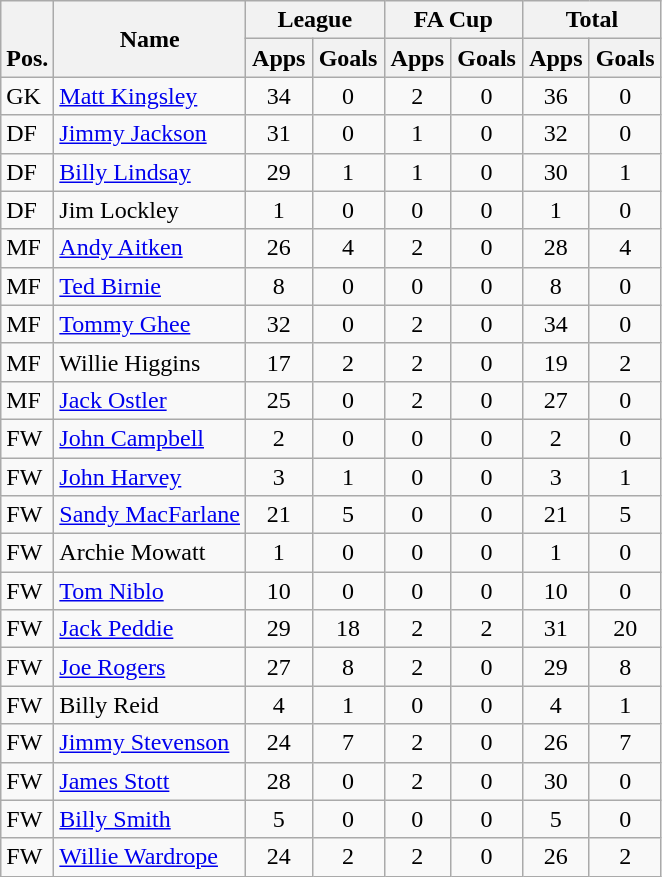<table class="wikitable" style="text-align:center">
<tr>
<th rowspan="2" valign="bottom">Pos.</th>
<th rowspan="2">Name</th>
<th colspan="2" width="85">League</th>
<th colspan="2" width="85">FA Cup</th>
<th colspan="2" width="85">Total</th>
</tr>
<tr>
<th>Apps</th>
<th>Goals</th>
<th>Apps</th>
<th>Goals</th>
<th>Apps</th>
<th>Goals</th>
</tr>
<tr>
<td align="left">GK</td>
<td align="left"> <a href='#'>Matt Kingsley</a></td>
<td>34</td>
<td>0</td>
<td>2</td>
<td>0</td>
<td>36</td>
<td>0</td>
</tr>
<tr>
<td align="left">DF</td>
<td align="left"> <a href='#'>Jimmy Jackson</a></td>
<td>31</td>
<td>0</td>
<td>1</td>
<td>0</td>
<td>32</td>
<td>0</td>
</tr>
<tr>
<td align="left">DF</td>
<td align="left"> <a href='#'>Billy Lindsay</a></td>
<td>29</td>
<td>1</td>
<td>1</td>
<td>0</td>
<td>30</td>
<td>1</td>
</tr>
<tr>
<td align="left">DF</td>
<td align="left"> Jim Lockley</td>
<td>1</td>
<td>0</td>
<td>0</td>
<td>0</td>
<td>1</td>
<td>0</td>
</tr>
<tr>
<td align="left">MF</td>
<td align="left"> <a href='#'>Andy Aitken</a></td>
<td>26</td>
<td>4</td>
<td>2</td>
<td>0</td>
<td>28</td>
<td>4</td>
</tr>
<tr>
<td align="left">MF</td>
<td align="left"> <a href='#'>Ted Birnie</a></td>
<td>8</td>
<td>0</td>
<td>0</td>
<td>0</td>
<td>8</td>
<td>0</td>
</tr>
<tr>
<td align="left">MF</td>
<td align="left"> <a href='#'>Tommy Ghee</a></td>
<td>32</td>
<td>0</td>
<td>2</td>
<td>0</td>
<td>34</td>
<td>0</td>
</tr>
<tr>
<td align="left">MF</td>
<td align="left"> Willie Higgins</td>
<td>17</td>
<td>2</td>
<td>2</td>
<td>0</td>
<td>19</td>
<td>2</td>
</tr>
<tr>
<td align="left">MF</td>
<td align="left"> <a href='#'>Jack Ostler</a></td>
<td>25</td>
<td>0</td>
<td>2</td>
<td>0</td>
<td>27</td>
<td>0</td>
</tr>
<tr>
<td align="left">FW</td>
<td align="left"> <a href='#'>John Campbell</a></td>
<td>2</td>
<td>0</td>
<td>0</td>
<td>0</td>
<td>2</td>
<td>0</td>
</tr>
<tr>
<td align="left">FW</td>
<td align="left"> <a href='#'>John Harvey</a></td>
<td>3</td>
<td>1</td>
<td>0</td>
<td>0</td>
<td>3</td>
<td>1</td>
</tr>
<tr>
<td align="left">FW</td>
<td align="left"> <a href='#'>Sandy MacFarlane</a></td>
<td>21</td>
<td>5</td>
<td>0</td>
<td>0</td>
<td>21</td>
<td>5</td>
</tr>
<tr>
<td align="left">FW</td>
<td align="left"> Archie Mowatt</td>
<td>1</td>
<td>0</td>
<td>0</td>
<td>0</td>
<td>1</td>
<td>0</td>
</tr>
<tr>
<td align="left">FW</td>
<td align="left"> <a href='#'>Tom Niblo</a></td>
<td>10</td>
<td>0</td>
<td>0</td>
<td>0</td>
<td>10</td>
<td>0</td>
</tr>
<tr>
<td align="left">FW</td>
<td align="left"> <a href='#'>Jack Peddie</a></td>
<td>29</td>
<td>18</td>
<td>2</td>
<td>2</td>
<td>31</td>
<td>20</td>
</tr>
<tr>
<td align="left">FW</td>
<td align="left"> <a href='#'>Joe Rogers</a></td>
<td>27</td>
<td>8</td>
<td>2</td>
<td>0</td>
<td>29</td>
<td>8</td>
</tr>
<tr>
<td align="left">FW</td>
<td align="left"> Billy Reid</td>
<td>4</td>
<td>1</td>
<td>0</td>
<td>0</td>
<td>4</td>
<td>1</td>
</tr>
<tr>
<td align="left">FW</td>
<td align="left"> <a href='#'>Jimmy Stevenson</a></td>
<td>24</td>
<td>7</td>
<td>2</td>
<td>0</td>
<td>26</td>
<td>7</td>
</tr>
<tr>
<td align="left">FW</td>
<td align="left"> <a href='#'>James Stott</a></td>
<td>28</td>
<td>0</td>
<td>2</td>
<td>0</td>
<td>30</td>
<td>0</td>
</tr>
<tr>
<td align="left">FW</td>
<td align="left"> <a href='#'>Billy Smith</a></td>
<td>5</td>
<td>0</td>
<td>0</td>
<td>0</td>
<td>5</td>
<td>0</td>
</tr>
<tr>
<td align="left">FW</td>
<td align="left"> <a href='#'>Willie Wardrope</a></td>
<td>24</td>
<td>2</td>
<td>2</td>
<td>0</td>
<td>26</td>
<td>2</td>
</tr>
</table>
